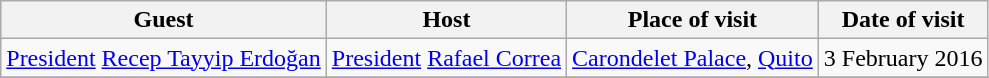<table class="wikitable" border="1">
<tr>
<th>Guest</th>
<th>Host</th>
<th>Place of visit</th>
<th>Date of visit</th>
</tr>
<tr>
<td> <a href='#'>President</a> <a href='#'>Recep Tayyip Erdoğan</a></td>
<td> <a href='#'>President</a> <a href='#'>Rafael Correa</a></td>
<td><a href='#'>Carondelet Palace</a>, <a href='#'>Quito</a></td>
<td>3 February 2016</td>
</tr>
<tr>
</tr>
</table>
